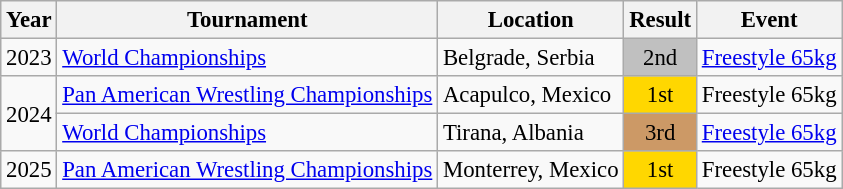<table class="wikitable" style="font-size:95%;">
<tr>
<th>Year</th>
<th>Tournament</th>
<th>Location</th>
<th>Result</th>
<th>Event</th>
</tr>
<tr>
<td>2023</td>
<td><a href='#'>World Championships</a></td>
<td>Belgrade, Serbia</td>
<td align="center" bgcolor="silver">2nd</td>
<td><a href='#'>Freestyle 65kg</a></td>
</tr>
<tr>
<td rowspan="2">2024</td>
<td><a href='#'>Pan American Wrestling Championships</a></td>
<td>Acapulco, Mexico</td>
<td align="center" bgcolor="gold">1st</td>
<td>Freestyle 65kg</td>
</tr>
<tr>
<td><a href='#'>World Championships</a></td>
<td>Tirana, Albania</td>
<td align="center" bgcolor="cc9966">3rd</td>
<td><a href='#'>Freestyle 65kg</a></td>
</tr>
<tr>
<td>2025</td>
<td><a href='#'>Pan American Wrestling Championships</a></td>
<td>Monterrey, Mexico</td>
<td align="center" bgcolor="gold">1st</td>
<td>Freestyle 65kg</td>
</tr>
</table>
